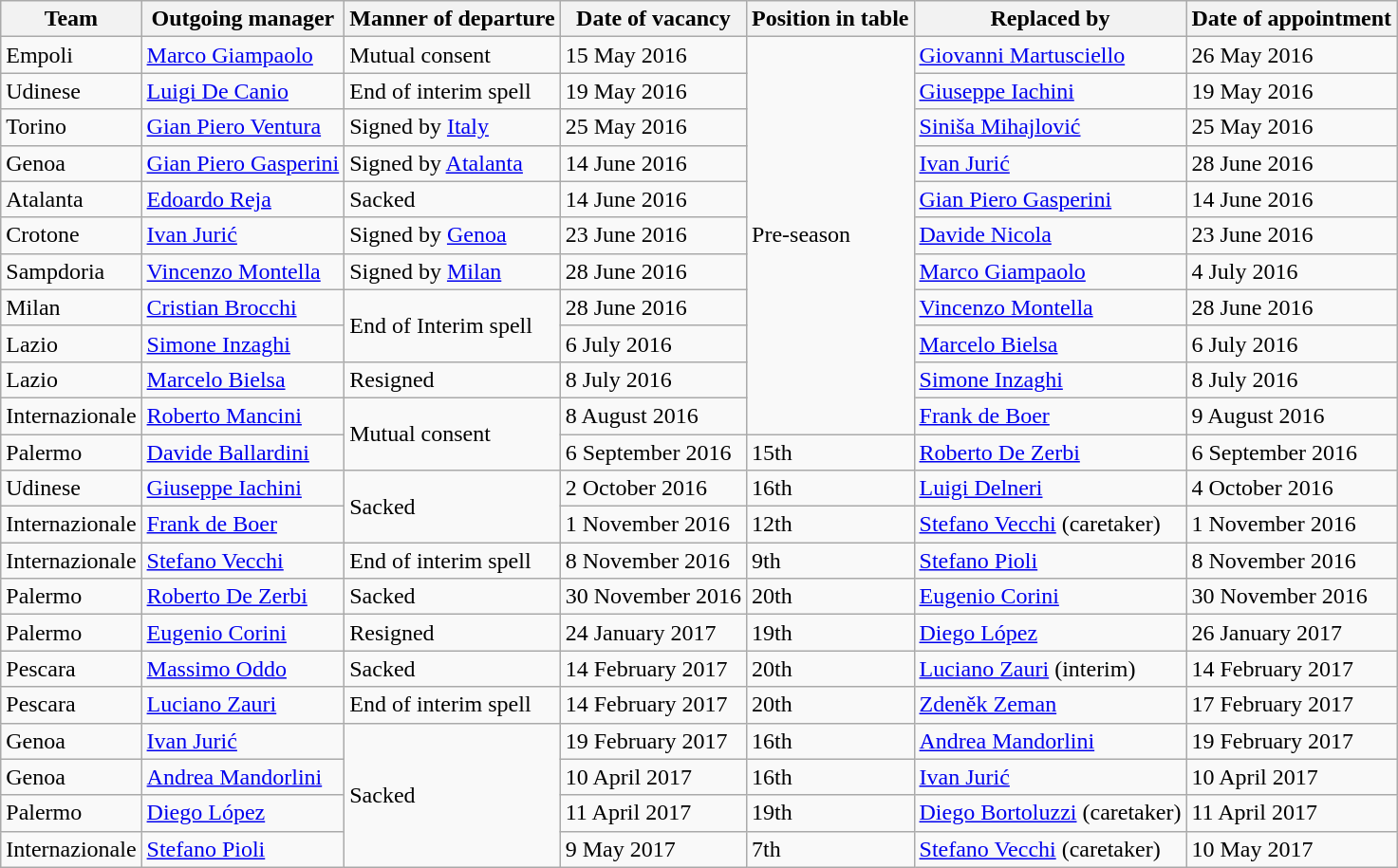<table class="wikitable sortable">
<tr>
<th>Team</th>
<th>Outgoing manager</th>
<th>Manner of departure</th>
<th>Date of vacancy</th>
<th>Position in table</th>
<th>Replaced by</th>
<th>Date of appointment</th>
</tr>
<tr>
<td>Empoli</td>
<td> <a href='#'>Marco Giampaolo</a></td>
<td>Mutual consent</td>
<td>15 May 2016</td>
<td rowspan="11">Pre-season</td>
<td> <a href='#'>Giovanni Martusciello</a></td>
<td>26 May 2016</td>
</tr>
<tr>
<td>Udinese</td>
<td> <a href='#'>Luigi De Canio</a></td>
<td>End of interim spell</td>
<td>19 May 2016</td>
<td> <a href='#'>Giuseppe Iachini</a></td>
<td>19 May 2016</td>
</tr>
<tr>
<td>Torino</td>
<td> <a href='#'>Gian Piero Ventura</a></td>
<td>Signed by <a href='#'>Italy</a></td>
<td>25 May 2016</td>
<td> <a href='#'>Siniša Mihajlović</a></td>
<td>25 May 2016</td>
</tr>
<tr>
<td>Genoa</td>
<td> <a href='#'>Gian Piero Gasperini</a></td>
<td>Signed by <a href='#'>Atalanta</a></td>
<td>14 June 2016</td>
<td> <a href='#'>Ivan Jurić</a></td>
<td>28 June 2016</td>
</tr>
<tr>
<td>Atalanta</td>
<td> <a href='#'>Edoardo Reja</a></td>
<td>Sacked</td>
<td>14 June 2016</td>
<td> <a href='#'>Gian Piero Gasperini</a></td>
<td>14 June 2016</td>
</tr>
<tr>
<td>Crotone</td>
<td> <a href='#'>Ivan Jurić</a></td>
<td>Signed by <a href='#'>Genoa</a></td>
<td>23 June 2016</td>
<td> <a href='#'>Davide Nicola</a></td>
<td>23 June 2016</td>
</tr>
<tr>
<td>Sampdoria</td>
<td> <a href='#'>Vincenzo Montella</a></td>
<td>Signed by <a href='#'>Milan</a></td>
<td>28 June 2016</td>
<td> <a href='#'>Marco Giampaolo</a></td>
<td>4 July 2016</td>
</tr>
<tr>
<td>Milan</td>
<td> <a href='#'>Cristian Brocchi</a></td>
<td rowspan="2">End of Interim spell</td>
<td>28 June 2016</td>
<td> <a href='#'>Vincenzo Montella</a></td>
<td>28 June 2016</td>
</tr>
<tr>
<td>Lazio</td>
<td> <a href='#'>Simone Inzaghi</a></td>
<td>6 July 2016</td>
<td> <a href='#'>Marcelo Bielsa</a></td>
<td>6 July 2016</td>
</tr>
<tr>
<td>Lazio</td>
<td> <a href='#'>Marcelo Bielsa</a></td>
<td>Resigned</td>
<td>8 July 2016</td>
<td> <a href='#'>Simone Inzaghi</a></td>
<td>8 July 2016</td>
</tr>
<tr>
<td>Internazionale</td>
<td> <a href='#'>Roberto Mancini</a></td>
<td rowspan="2">Mutual consent</td>
<td>8 August 2016</td>
<td> <a href='#'>Frank de Boer</a></td>
<td>9 August 2016</td>
</tr>
<tr>
<td>Palermo</td>
<td> <a href='#'>Davide Ballardini</a></td>
<td>6 September 2016</td>
<td>15th</td>
<td> <a href='#'>Roberto De Zerbi</a></td>
<td>6 September 2016</td>
</tr>
<tr>
<td>Udinese</td>
<td> <a href='#'>Giuseppe Iachini</a></td>
<td rowspan="2">Sacked</td>
<td>2 October 2016</td>
<td>16th</td>
<td> <a href='#'>Luigi Delneri</a></td>
<td>4 October 2016</td>
</tr>
<tr>
<td>Internazionale</td>
<td> <a href='#'>Frank de Boer</a></td>
<td>1 November 2016</td>
<td>12th</td>
<td> <a href='#'>Stefano Vecchi</a> (caretaker)</td>
<td>1 November 2016</td>
</tr>
<tr>
<td>Internazionale</td>
<td> <a href='#'>Stefano Vecchi</a></td>
<td>End of interim spell</td>
<td>8 November 2016</td>
<td>9th</td>
<td> <a href='#'>Stefano Pioli</a></td>
<td>8 November 2016</td>
</tr>
<tr>
<td>Palermo</td>
<td> <a href='#'>Roberto De Zerbi</a></td>
<td>Sacked</td>
<td>30 November 2016</td>
<td>20th</td>
<td> <a href='#'>Eugenio Corini</a></td>
<td>30 November 2016</td>
</tr>
<tr>
<td>Palermo</td>
<td> <a href='#'>Eugenio Corini</a></td>
<td>Resigned</td>
<td>24 January 2017</td>
<td>19th</td>
<td> <a href='#'>Diego López</a></td>
<td>26 January 2017</td>
</tr>
<tr>
<td>Pescara</td>
<td> <a href='#'>Massimo Oddo</a></td>
<td>Sacked</td>
<td>14 February 2017</td>
<td>20th</td>
<td> <a href='#'>Luciano Zauri</a> (interim)</td>
<td>14 February 2017</td>
</tr>
<tr>
<td>Pescara</td>
<td> <a href='#'>Luciano Zauri</a></td>
<td>End of interim spell</td>
<td>14 February 2017</td>
<td>20th</td>
<td> <a href='#'>Zdeněk Zeman</a></td>
<td>17 February 2017</td>
</tr>
<tr>
<td>Genoa</td>
<td> <a href='#'>Ivan Jurić</a></td>
<td rowspan="4">Sacked</td>
<td>19 February 2017</td>
<td>16th</td>
<td> <a href='#'>Andrea Mandorlini</a></td>
<td>19 February 2017</td>
</tr>
<tr>
<td>Genoa</td>
<td> <a href='#'>Andrea Mandorlini</a></td>
<td>10 April 2017</td>
<td>16th</td>
<td> <a href='#'>Ivan Jurić</a></td>
<td>10 April 2017</td>
</tr>
<tr>
<td>Palermo</td>
<td> <a href='#'>Diego López</a></td>
<td>11 April 2017</td>
<td>19th</td>
<td> <a href='#'>Diego Bortoluzzi</a> (caretaker)</td>
<td>11 April 2017</td>
</tr>
<tr>
<td>Internazionale</td>
<td> <a href='#'>Stefano Pioli</a></td>
<td>9 May 2017</td>
<td>7th</td>
<td> <a href='#'>Stefano Vecchi</a> (caretaker)</td>
<td>10 May 2017</td>
</tr>
</table>
